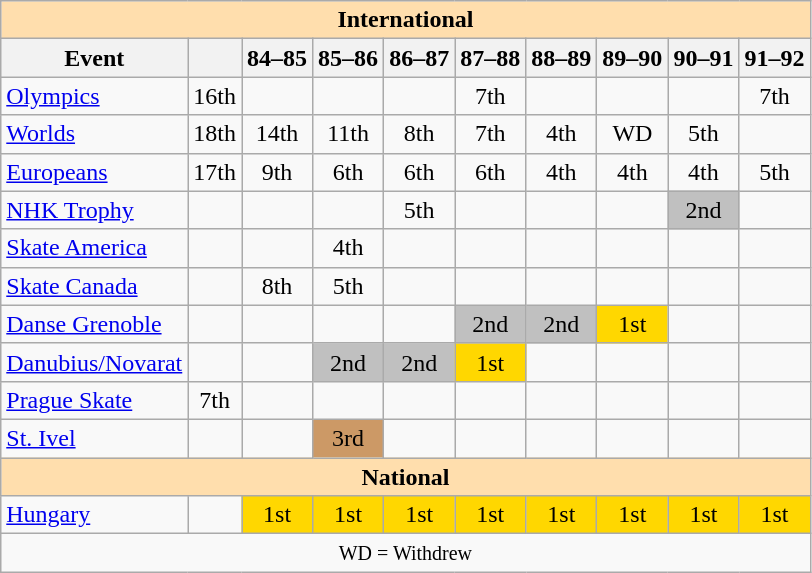<table class="wikitable" style="text-align:center">
<tr>
<th style="background-color: #ffdead; " colspan=10 align=center>International</th>
</tr>
<tr>
<th>Event</th>
<th></th>
<th>84–85</th>
<th>85–86</th>
<th>86–87</th>
<th>87–88</th>
<th>88–89</th>
<th>89–90</th>
<th>90–91</th>
<th>91–92</th>
</tr>
<tr>
<td align=left><a href='#'>Olympics</a></td>
<td>16th</td>
<td></td>
<td></td>
<td></td>
<td>7th</td>
<td></td>
<td></td>
<td></td>
<td>7th</td>
</tr>
<tr>
<td align=left><a href='#'>Worlds</a></td>
<td>18th</td>
<td>14th</td>
<td>11th</td>
<td>8th</td>
<td>7th</td>
<td>4th</td>
<td>WD</td>
<td>5th</td>
<td></td>
</tr>
<tr>
<td align=left><a href='#'>Europeans</a></td>
<td>17th</td>
<td>9th</td>
<td>6th</td>
<td>6th</td>
<td>6th</td>
<td>4th</td>
<td>4th</td>
<td>4th</td>
<td>5th</td>
</tr>
<tr>
<td align=left><a href='#'>NHK Trophy</a></td>
<td></td>
<td></td>
<td></td>
<td>5th</td>
<td></td>
<td></td>
<td></td>
<td bgcolor=silver>2nd</td>
<td></td>
</tr>
<tr>
<td align=left><a href='#'>Skate America</a></td>
<td></td>
<td></td>
<td>4th</td>
<td></td>
<td></td>
<td></td>
<td></td>
<td></td>
<td></td>
</tr>
<tr>
<td align=left><a href='#'>Skate Canada</a></td>
<td></td>
<td>8th</td>
<td>5th</td>
<td></td>
<td></td>
<td></td>
<td></td>
<td></td>
<td></td>
</tr>
<tr>
<td align=left><a href='#'>Danse Grenoble</a></td>
<td></td>
<td></td>
<td></td>
<td></td>
<td bgcolor=silver>2nd</td>
<td bgcolor=silver>2nd</td>
<td bgcolor=gold>1st</td>
<td></td>
<td></td>
</tr>
<tr>
<td align=left><a href='#'>Danubius/Novarat</a></td>
<td></td>
<td></td>
<td bgcolor=silver>2nd</td>
<td bgcolor=silver>2nd</td>
<td bgcolor=gold>1st</td>
<td></td>
<td></td>
<td></td>
<td></td>
</tr>
<tr>
<td align=left><a href='#'>Prague Skate</a></td>
<td>7th</td>
<td></td>
<td></td>
<td></td>
<td></td>
<td></td>
<td></td>
<td></td>
<td></td>
</tr>
<tr>
<td align=left><a href='#'>St. Ivel</a></td>
<td></td>
<td></td>
<td bgcolor=cc9966>3rd</td>
<td></td>
<td></td>
<td></td>
<td></td>
<td></td>
<td></td>
</tr>
<tr>
<th style="background-color: #ffdead; " colspan=10 align=center>National</th>
</tr>
<tr>
<td align=left><a href='#'>Hungary</a></td>
<td></td>
<td bgcolor=gold>1st</td>
<td bgcolor=gold>1st</td>
<td bgcolor=gold>1st</td>
<td bgcolor=gold>1st</td>
<td bgcolor=gold>1st</td>
<td bgcolor=gold>1st</td>
<td bgcolor=gold>1st</td>
<td bgcolor=gold>1st</td>
</tr>
<tr>
<td colspan=10 align=center><small> WD = Withdrew </small></td>
</tr>
</table>
